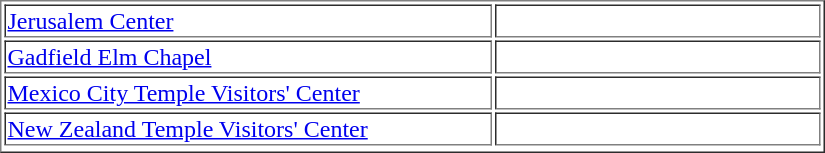<table border="1" width="550">
<tr>
<td width="60%"><a href='#'>Jerusalem Center</a></td>
<td width="40%"></td>
</tr>
<tr>
<td><a href='#'>Gadfield Elm Chapel</a></td>
<td></td>
</tr>
<tr>
<td><a href='#'>Mexico City Temple Visitors' Center</a></td>
<td></td>
</tr>
<tr>
<td><a href='#'>New Zealand Temple Visitors' Center</a></td>
<td></td>
</tr>
<tr>
</tr>
</table>
